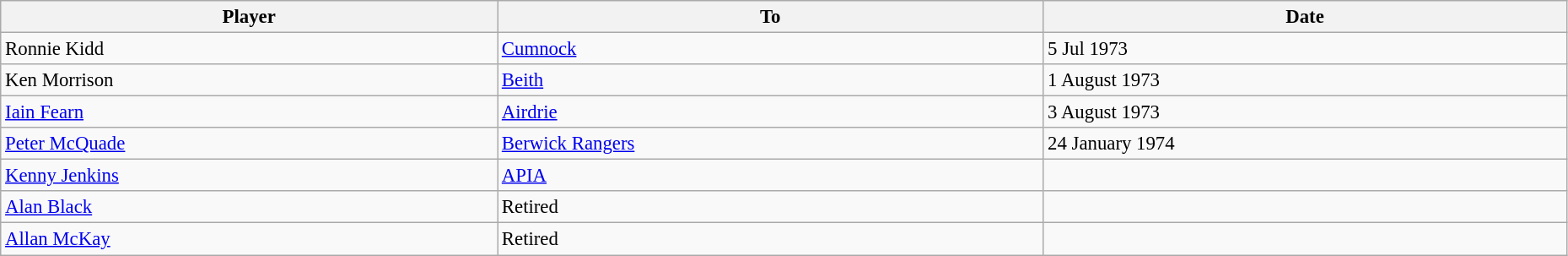<table class="wikitable" style="text-align:center; font-size:95%;width:98%; text-align:left">
<tr>
<th>Player</th>
<th>To</th>
<th>Date</th>
</tr>
<tr>
<td> Ronnie Kidd</td>
<td> <a href='#'>Cumnock</a></td>
<td>5 Jul 1973</td>
</tr>
<tr>
<td> Ken Morrison</td>
<td> <a href='#'>Beith</a></td>
<td>1 August 1973</td>
</tr>
<tr>
<td> <a href='#'>Iain Fearn</a></td>
<td> <a href='#'>Airdrie</a></td>
<td>3 August 1973</td>
</tr>
<tr>
<td> <a href='#'>Peter McQuade</a></td>
<td> <a href='#'>Berwick Rangers</a></td>
<td>24 January 1974</td>
</tr>
<tr>
<td> <a href='#'>Kenny Jenkins</a></td>
<td> <a href='#'>APIA</a></td>
<td></td>
</tr>
<tr>
<td> <a href='#'>Alan Black</a></td>
<td> Retired</td>
<td></td>
</tr>
<tr>
<td> <a href='#'>Allan McKay</a></td>
<td> Retired</td>
<td></td>
</tr>
</table>
